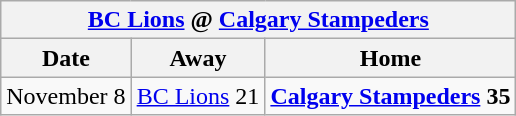<table class="wikitable">
<tr>
<th colspan="3"><a href='#'>BC Lions</a> @ <a href='#'>Calgary Stampeders</a></th>
</tr>
<tr>
<th>Date</th>
<th>Away</th>
<th>Home</th>
</tr>
<tr>
<td>November 8</td>
<td><a href='#'>BC Lions</a> 21</td>
<td><strong><a href='#'>Calgary Stampeders</a> 35</strong></td>
</tr>
</table>
